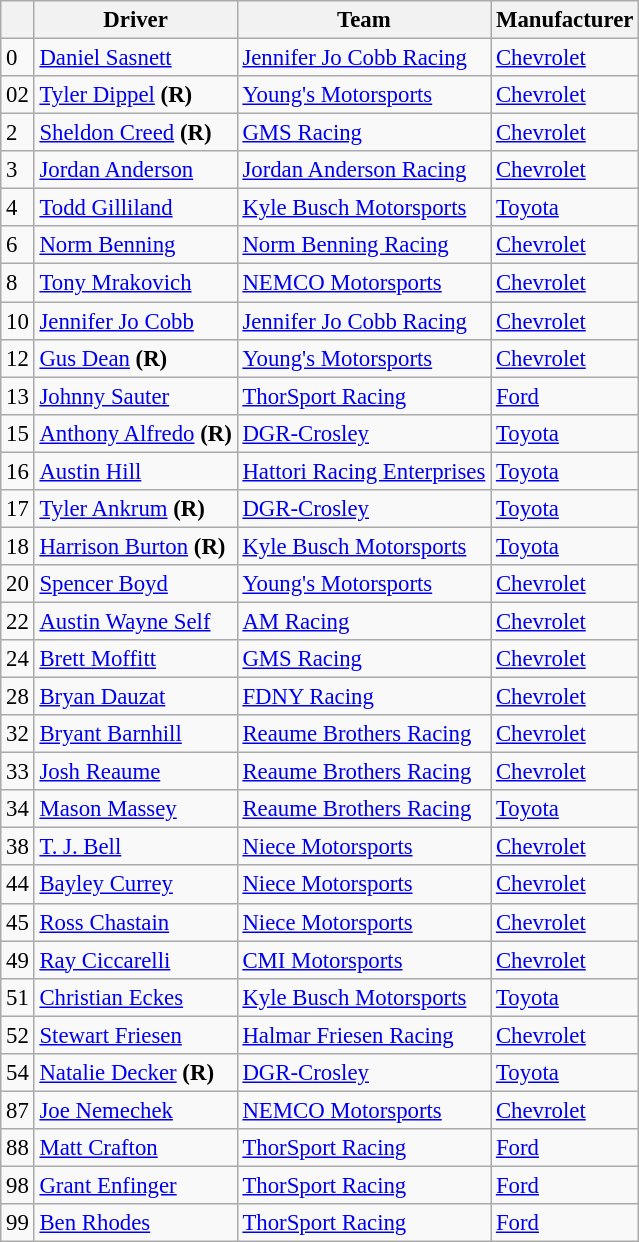<table class="wikitable" style="font-size:95%">
<tr>
<th></th>
<th>Driver</th>
<th>Team</th>
<th>Manufacturer</th>
</tr>
<tr>
<td>0</td>
<td><a href='#'>Daniel Sasnett</a></td>
<td><a href='#'>Jennifer Jo Cobb Racing</a></td>
<td><a href='#'>Chevrolet</a></td>
</tr>
<tr>
<td>02</td>
<td><a href='#'>Tyler Dippel</a> <strong>(R)</strong></td>
<td><a href='#'>Young's Motorsports</a></td>
<td><a href='#'>Chevrolet</a></td>
</tr>
<tr>
<td>2</td>
<td><a href='#'>Sheldon Creed</a> <strong>(R)</strong></td>
<td><a href='#'>GMS Racing</a></td>
<td><a href='#'>Chevrolet</a></td>
</tr>
<tr>
<td>3</td>
<td><a href='#'>Jordan Anderson</a></td>
<td><a href='#'>Jordan Anderson Racing</a></td>
<td><a href='#'>Chevrolet</a></td>
</tr>
<tr>
<td>4</td>
<td><a href='#'>Todd Gilliland</a></td>
<td><a href='#'>Kyle Busch Motorsports</a></td>
<td><a href='#'>Toyota</a></td>
</tr>
<tr>
<td>6</td>
<td><a href='#'>Norm Benning</a></td>
<td><a href='#'>Norm Benning Racing</a></td>
<td><a href='#'>Chevrolet</a></td>
</tr>
<tr>
<td>8</td>
<td><a href='#'>Tony Mrakovich</a></td>
<td><a href='#'>NEMCO Motorsports</a></td>
<td><a href='#'>Chevrolet</a></td>
</tr>
<tr>
<td>10</td>
<td><a href='#'>Jennifer Jo Cobb</a></td>
<td><a href='#'>Jennifer Jo Cobb Racing</a></td>
<td><a href='#'>Chevrolet</a></td>
</tr>
<tr>
<td>12</td>
<td><a href='#'>Gus Dean</a> <strong>(R)</strong></td>
<td><a href='#'>Young's Motorsports</a></td>
<td><a href='#'>Chevrolet</a></td>
</tr>
<tr>
<td>13</td>
<td><a href='#'>Johnny Sauter</a></td>
<td><a href='#'>ThorSport Racing</a></td>
<td><a href='#'>Ford</a></td>
</tr>
<tr>
<td>15</td>
<td><a href='#'>Anthony Alfredo</a> <strong>(R)</strong></td>
<td><a href='#'>DGR-Crosley</a></td>
<td><a href='#'>Toyota</a></td>
</tr>
<tr>
<td>16</td>
<td><a href='#'>Austin Hill</a></td>
<td><a href='#'>Hattori Racing Enterprises</a></td>
<td><a href='#'>Toyota</a></td>
</tr>
<tr>
<td>17</td>
<td><a href='#'>Tyler Ankrum</a> <strong>(R)</strong></td>
<td><a href='#'>DGR-Crosley</a></td>
<td><a href='#'>Toyota</a></td>
</tr>
<tr>
<td>18</td>
<td><a href='#'>Harrison Burton</a> <strong>(R)</strong></td>
<td><a href='#'>Kyle Busch Motorsports</a></td>
<td><a href='#'>Toyota</a></td>
</tr>
<tr>
<td>20</td>
<td><a href='#'>Spencer Boyd</a></td>
<td><a href='#'>Young's Motorsports</a></td>
<td><a href='#'>Chevrolet</a></td>
</tr>
<tr>
<td>22</td>
<td><a href='#'>Austin Wayne Self</a></td>
<td><a href='#'>AM Racing</a></td>
<td><a href='#'>Chevrolet</a></td>
</tr>
<tr>
<td>24</td>
<td><a href='#'>Brett Moffitt</a></td>
<td><a href='#'>GMS Racing</a></td>
<td><a href='#'>Chevrolet</a></td>
</tr>
<tr>
<td>28</td>
<td><a href='#'>Bryan Dauzat</a></td>
<td><a href='#'>FDNY Racing</a></td>
<td><a href='#'>Chevrolet</a></td>
</tr>
<tr>
<td>32</td>
<td><a href='#'>Bryant Barnhill</a></td>
<td><a href='#'>Reaume Brothers Racing</a></td>
<td><a href='#'>Chevrolet</a></td>
</tr>
<tr>
<td>33</td>
<td><a href='#'>Josh Reaume</a></td>
<td><a href='#'>Reaume Brothers Racing</a></td>
<td><a href='#'>Chevrolet</a></td>
</tr>
<tr>
<td>34</td>
<td><a href='#'>Mason Massey</a></td>
<td><a href='#'>Reaume Brothers Racing</a></td>
<td><a href='#'>Toyota</a></td>
</tr>
<tr>
<td>38</td>
<td><a href='#'>T. J. Bell</a></td>
<td><a href='#'>Niece Motorsports</a></td>
<td><a href='#'>Chevrolet</a></td>
</tr>
<tr>
<td>44</td>
<td><a href='#'>Bayley Currey</a></td>
<td><a href='#'>Niece Motorsports</a></td>
<td><a href='#'>Chevrolet</a></td>
</tr>
<tr>
<td>45</td>
<td><a href='#'>Ross Chastain</a></td>
<td><a href='#'>Niece Motorsports</a></td>
<td><a href='#'>Chevrolet</a></td>
</tr>
<tr>
<td>49</td>
<td><a href='#'>Ray Ciccarelli</a></td>
<td><a href='#'>CMI Motorsports</a></td>
<td><a href='#'>Chevrolet</a></td>
</tr>
<tr>
<td>51</td>
<td><a href='#'>Christian Eckes</a></td>
<td><a href='#'>Kyle Busch Motorsports</a></td>
<td><a href='#'>Toyota</a></td>
</tr>
<tr>
<td>52</td>
<td><a href='#'>Stewart Friesen</a></td>
<td><a href='#'>Halmar Friesen Racing</a></td>
<td><a href='#'>Chevrolet</a></td>
</tr>
<tr>
<td>54</td>
<td><a href='#'>Natalie Decker</a> <strong>(R)</strong></td>
<td><a href='#'>DGR-Crosley</a></td>
<td><a href='#'>Toyota</a></td>
</tr>
<tr>
<td>87</td>
<td><a href='#'>Joe Nemechek</a></td>
<td><a href='#'>NEMCO Motorsports</a></td>
<td><a href='#'>Chevrolet</a></td>
</tr>
<tr>
<td>88</td>
<td><a href='#'>Matt Crafton</a></td>
<td><a href='#'>ThorSport Racing</a></td>
<td><a href='#'>Ford</a></td>
</tr>
<tr>
<td>98</td>
<td><a href='#'>Grant Enfinger</a></td>
<td><a href='#'>ThorSport Racing</a></td>
<td><a href='#'>Ford</a></td>
</tr>
<tr>
<td>99</td>
<td><a href='#'>Ben Rhodes</a></td>
<td><a href='#'>ThorSport Racing</a></td>
<td><a href='#'>Ford</a></td>
</tr>
</table>
